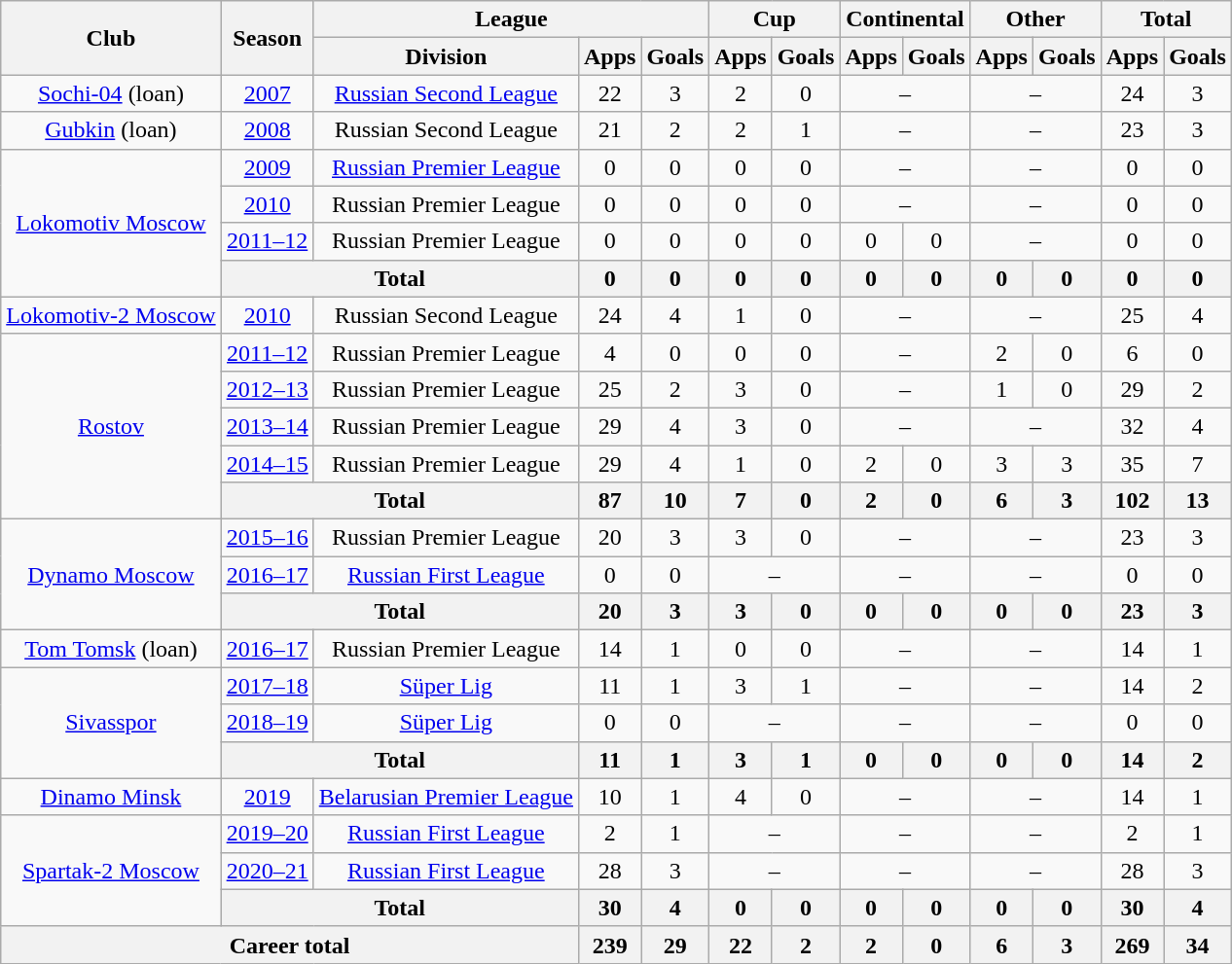<table class="wikitable" style="text-align: center;">
<tr>
<th rowspan=2>Club</th>
<th rowspan=2>Season</th>
<th colspan=3>League</th>
<th colspan=2>Cup</th>
<th colspan=2>Continental</th>
<th colspan=2>Other</th>
<th colspan=2>Total</th>
</tr>
<tr>
<th>Division</th>
<th>Apps</th>
<th>Goals</th>
<th>Apps</th>
<th>Goals</th>
<th>Apps</th>
<th>Goals</th>
<th>Apps</th>
<th>Goals</th>
<th>Apps</th>
<th>Goals</th>
</tr>
<tr>
<td><a href='#'>Sochi-04</a> (loan)</td>
<td><a href='#'>2007</a></td>
<td><a href='#'>Russian Second League</a></td>
<td>22</td>
<td>3</td>
<td>2</td>
<td>0</td>
<td colspan=2>–</td>
<td colspan=2>–</td>
<td>24</td>
<td>3</td>
</tr>
<tr>
<td><a href='#'>Gubkin</a> (loan)</td>
<td><a href='#'>2008</a></td>
<td>Russian Second League</td>
<td>21</td>
<td>2</td>
<td>2</td>
<td>1</td>
<td colspan=2>–</td>
<td colspan=2>–</td>
<td>23</td>
<td>3</td>
</tr>
<tr>
<td rowspan="4"><a href='#'>Lokomotiv Moscow</a></td>
<td><a href='#'>2009</a></td>
<td><a href='#'>Russian Premier League</a></td>
<td>0</td>
<td>0</td>
<td>0</td>
<td>0</td>
<td colspan=2>–</td>
<td colspan=2>–</td>
<td>0</td>
<td>0</td>
</tr>
<tr>
<td><a href='#'>2010</a></td>
<td>Russian Premier League</td>
<td>0</td>
<td>0</td>
<td>0</td>
<td>0</td>
<td colspan=2>–</td>
<td colspan=2>–</td>
<td>0</td>
<td>0</td>
</tr>
<tr>
<td><a href='#'>2011–12</a></td>
<td>Russian Premier League</td>
<td>0</td>
<td>0</td>
<td>0</td>
<td>0</td>
<td>0</td>
<td>0</td>
<td colspan=2>–</td>
<td>0</td>
<td>0</td>
</tr>
<tr>
<th colspan=2>Total</th>
<th>0</th>
<th>0</th>
<th>0</th>
<th>0</th>
<th>0</th>
<th>0</th>
<th>0</th>
<th>0</th>
<th>0</th>
<th>0</th>
</tr>
<tr>
<td><a href='#'>Lokomotiv-2 Moscow</a></td>
<td><a href='#'>2010</a></td>
<td>Russian Second League</td>
<td>24</td>
<td>4</td>
<td>1</td>
<td>0</td>
<td colspan=2>–</td>
<td colspan=2>–</td>
<td>25</td>
<td>4</td>
</tr>
<tr>
<td rowspan="5"><a href='#'>Rostov</a></td>
<td><a href='#'>2011–12</a></td>
<td>Russian Premier League</td>
<td>4</td>
<td>0</td>
<td>0</td>
<td>0</td>
<td colspan=2>–</td>
<td>2</td>
<td>0</td>
<td>6</td>
<td>0</td>
</tr>
<tr>
<td><a href='#'>2012–13</a></td>
<td>Russian Premier League</td>
<td>25</td>
<td>2</td>
<td>3</td>
<td>0</td>
<td colspan=2>–</td>
<td>1</td>
<td>0</td>
<td>29</td>
<td>2</td>
</tr>
<tr>
<td><a href='#'>2013–14</a></td>
<td>Russian Premier League</td>
<td>29</td>
<td>4</td>
<td>3</td>
<td>0</td>
<td colspan=2>–</td>
<td colspan=2>–</td>
<td>32</td>
<td>4</td>
</tr>
<tr>
<td><a href='#'>2014–15</a></td>
<td>Russian Premier League</td>
<td>29</td>
<td>4</td>
<td>1</td>
<td>0</td>
<td>2</td>
<td>0</td>
<td>3</td>
<td>3</td>
<td>35</td>
<td>7</td>
</tr>
<tr>
<th colspan=2>Total</th>
<th>87</th>
<th>10</th>
<th>7</th>
<th>0</th>
<th>2</th>
<th>0</th>
<th>6</th>
<th>3</th>
<th>102</th>
<th>13</th>
</tr>
<tr>
<td rowspan="3"><a href='#'>Dynamo Moscow</a></td>
<td><a href='#'>2015–16</a></td>
<td>Russian Premier League</td>
<td>20</td>
<td>3</td>
<td>3</td>
<td>0</td>
<td colspan=2>–</td>
<td colspan=2>–</td>
<td>23</td>
<td>3</td>
</tr>
<tr>
<td><a href='#'>2016–17</a></td>
<td><a href='#'>Russian First League</a></td>
<td>0</td>
<td>0</td>
<td colspan=2>–</td>
<td colspan=2>–</td>
<td colspan=2>–</td>
<td>0</td>
<td>0</td>
</tr>
<tr>
<th colspan=2>Total</th>
<th>20</th>
<th>3</th>
<th>3</th>
<th>0</th>
<th>0</th>
<th>0</th>
<th>0</th>
<th>0</th>
<th>23</th>
<th>3</th>
</tr>
<tr>
<td><a href='#'>Tom Tomsk</a> (loan)</td>
<td><a href='#'>2016–17</a></td>
<td>Russian Premier League</td>
<td>14</td>
<td>1</td>
<td>0</td>
<td>0</td>
<td colspan=2>–</td>
<td colspan=2>–</td>
<td>14</td>
<td>1</td>
</tr>
<tr>
<td rowspan="3"><a href='#'>Sivasspor</a></td>
<td><a href='#'>2017–18</a></td>
<td><a href='#'>Süper Lig</a></td>
<td>11</td>
<td>1</td>
<td>3</td>
<td>1</td>
<td colspan=2>–</td>
<td colspan=2>–</td>
<td>14</td>
<td>2</td>
</tr>
<tr>
<td><a href='#'>2018–19</a></td>
<td><a href='#'>Süper Lig</a></td>
<td>0</td>
<td>0</td>
<td colspan=2>–</td>
<td colspan=2>–</td>
<td colspan=2>–</td>
<td>0</td>
<td>0</td>
</tr>
<tr>
<th colspan=2>Total</th>
<th>11</th>
<th>1</th>
<th>3</th>
<th>1</th>
<th>0</th>
<th>0</th>
<th>0</th>
<th>0</th>
<th>14</th>
<th>2</th>
</tr>
<tr>
<td><a href='#'>Dinamo Minsk</a></td>
<td><a href='#'>2019</a></td>
<td><a href='#'>Belarusian Premier League</a></td>
<td>10</td>
<td>1</td>
<td>4</td>
<td>0</td>
<td colspan=2>–</td>
<td colspan=2>–</td>
<td>14</td>
<td>1</td>
</tr>
<tr>
<td rowspan="3"><a href='#'>Spartak-2 Moscow</a></td>
<td><a href='#'>2019–20</a></td>
<td><a href='#'>Russian First League</a></td>
<td>2</td>
<td>1</td>
<td colspan=2>–</td>
<td colspan=2>–</td>
<td colspan=2>–</td>
<td>2</td>
<td>1</td>
</tr>
<tr>
<td><a href='#'>2020–21</a></td>
<td><a href='#'>Russian First League</a></td>
<td>28</td>
<td>3</td>
<td colspan=2>–</td>
<td colspan=2>–</td>
<td colspan=2>–</td>
<td>28</td>
<td>3</td>
</tr>
<tr>
<th colspan=2>Total</th>
<th>30</th>
<th>4</th>
<th>0</th>
<th>0</th>
<th>0</th>
<th>0</th>
<th>0</th>
<th>0</th>
<th>30</th>
<th>4</th>
</tr>
<tr>
<th colspan=3>Career total</th>
<th>239</th>
<th>29</th>
<th>22</th>
<th>2</th>
<th>2</th>
<th>0</th>
<th>6</th>
<th>3</th>
<th>269</th>
<th>34</th>
</tr>
</table>
